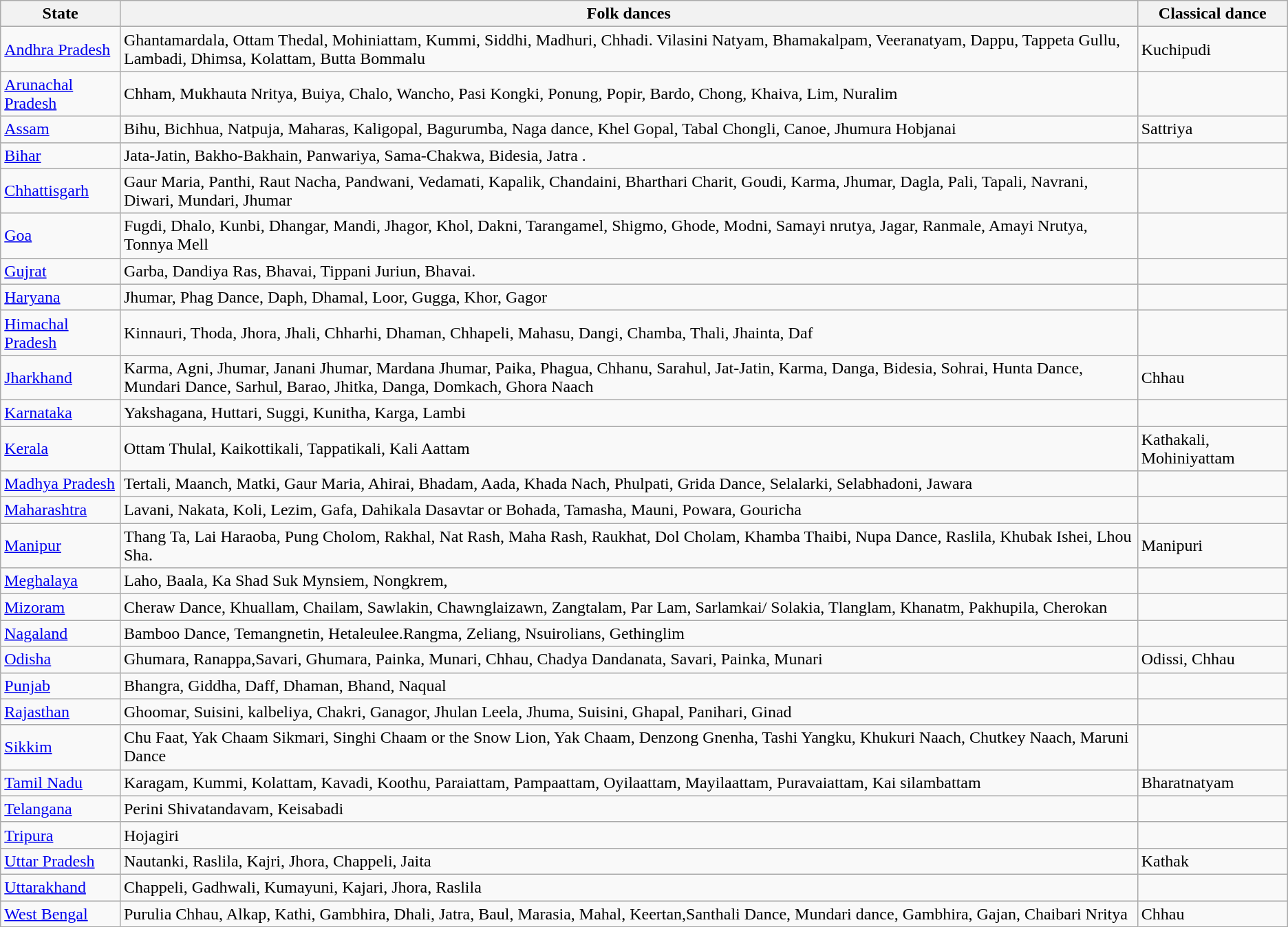<table class="wikitable">
<tr>
<th>State</th>
<th>Folk dances</th>
<th>Classical dance</th>
</tr>
<tr |->
<td><a href='#'>Andhra Pradesh</a></td>
<td>Ghantamardala, Ottam Thedal, Mohiniattam, Kummi, Siddhi, Madhuri, Chhadi. Vilasini Natyam, Bhamakalpam, Veeranatyam, Dappu, Tappeta Gullu, Lambadi, Dhimsa, Kolattam, Butta Bommalu</td>
<td>Kuchipudi</td>
</tr>
<tr>
<td><a href='#'>Arunachal Pradesh</a></td>
<td>Chham, Mukhauta Nritya, Buiya, Chalo, Wancho, Pasi Kongki, Ponung, Popir, Bardo, Chong, Khaiva, Lim, Nuralim</td>
<td></td>
</tr>
<tr>
<td><a href='#'>Assam</a></td>
<td>Bihu, Bichhua, Natpuja, Maharas, Kaligopal, Bagurumba, Naga dance, Khel Gopal, Tabal Chongli, Canoe, Jhumura Hobjanai</td>
<td>Sattriya</td>
</tr>
<tr>
<td><a href='#'>Bihar</a></td>
<td>Jata-Jatin, Bakho-Bakhain, Panwariya, Sama-Chakwa, Bidesia, Jatra .</td>
<td></td>
</tr>
<tr>
<td><a href='#'>Chhattisgarh</a></td>
<td>Gaur Maria, Panthi, Raut Nacha, Pandwani, Vedamati, Kapalik, Chandaini, Bharthari Charit, Goudi, Karma, Jhumar, Dagla, Pali, Tapali, Navrani, Diwari, Mundari, Jhumar</td>
<td></td>
</tr>
<tr>
<td><a href='#'>Goa</a></td>
<td>Fugdi, Dhalo, Kunbi, Dhangar, Mandi, Jhagor, Khol, Dakni, Tarangamel, Shigmo, Ghode, Modni, Samayi nrutya, Jagar, Ranmale, Amayi Nrutya, Tonnya Mell</td>
<td></td>
</tr>
<tr>
<td><a href='#'>Gujrat</a></td>
<td>Garba, Dandiya Ras, Bhavai, Tippani Juriun, Bhavai.</td>
<td></td>
</tr>
<tr>
<td><a href='#'>Haryana</a></td>
<td>Jhumar, Phag Dance, Daph, Dhamal, Loor, Gugga, Khor, Gagor</td>
<td></td>
</tr>
<tr>
<td><a href='#'>Himachal Pradesh</a></td>
<td>Kinnauri, Thoda, Jhora, Jhali, Chharhi, Dhaman, Chhapeli, Mahasu, Dangi, Chamba, Thali, Jhainta, Daf</td>
<td></td>
</tr>
<tr>
<td><a href='#'>Jharkhand</a></td>
<td>Karma, Agni, Jhumar, Janani Jhumar, Mardana Jhumar, Paika, Phagua, Chhanu, Sarahul, Jat-Jatin, Karma, Danga, Bidesia, Sohrai, Hunta Dance, Mundari Dance, Sarhul, Barao, Jhitka, Danga, Domkach, Ghora Naach</td>
<td>Chhau</td>
</tr>
<tr>
<td><a href='#'>Karnataka</a></td>
<td>Yakshagana, Huttari, Suggi, Kunitha, Karga, Lambi</td>
<td></td>
</tr>
<tr>
<td><a href='#'>Kerala</a></td>
<td>Ottam Thulal, Kaikottikali, Tappatikali, Kali Aattam</td>
<td>Kathakali, Mohiniyattam</td>
</tr>
<tr>
<td><a href='#'>Madhya Pradesh</a></td>
<td>Tertali, Maanch, Matki, Gaur Maria, Ahirai, Bhadam, Aada, Khada Nach, Phulpati, Grida Dance, Selalarki, Selabhadoni, Jawara</td>
<td></td>
</tr>
<tr>
<td><a href='#'>Maharashtra</a></td>
<td>Lavani, Nakata, Koli, Lezim, Gafa, Dahikala Dasavtar or Bohada, Tamasha, Mauni, Powara, Gouricha</td>
<td></td>
</tr>
<tr>
<td><a href='#'>Manipur</a></td>
<td>Thang Ta, Lai Haraoba, Pung Cholom,  Rakhal, Nat Rash, Maha Rash, Raukhat, Dol Cholam,  Khamba Thaibi,  Nupa Dance, Raslila, Khubak Ishei, Lhou Sha.</td>
<td>Manipuri</td>
</tr>
<tr>
<td><a href='#'>Meghalaya</a></td>
<td>Laho, Baala, Ka Shad Suk Mynsiem, Nongkrem,</td>
<td></td>
</tr>
<tr>
<td><a href='#'>Mizoram</a></td>
<td>Cheraw Dance, Khuallam, Chailam, Sawlakin, Chawnglaizawn, Zangtalam, Par Lam, Sarlamkai/ Solakia, Tlanglam, Khanatm, Pakhupila, Cherokan</td>
<td></td>
</tr>
<tr>
<td><a href='#'>Nagaland</a></td>
<td>Bamboo Dance, Temangnetin, Hetaleulee.Rangma, Zeliang, Nsuirolians, Gethinglim</td>
<td></td>
</tr>
<tr>
<td><a href='#'>Odisha</a></td>
<td>Ghumara, Ranappa,Savari, Ghumara, Painka, Munari, Chhau, Chadya Dandanata, Savari, Painka, Munari</td>
<td>Odissi, Chhau</td>
</tr>
<tr>
<td><a href='#'>Punjab</a></td>
<td>Bhangra, Giddha, Daff, Dhaman, Bhand, Naqual</td>
<td></td>
</tr>
<tr>
<td><a href='#'>Rajasthan</a></td>
<td>Ghoomar, Suisini, kalbeliya, Chakri, Ganagor, Jhulan Leela, Jhuma, Suisini, Ghapal, Panihari, Ginad</td>
<td></td>
</tr>
<tr>
<td><a href='#'>Sikkim</a></td>
<td>Chu Faat, Yak Chaam Sikmari, Singhi Chaam or the Snow Lion, Yak Chaam, Denzong Gnenha, Tashi Yangku, Khukuri Naach,  Chutkey Naach, Maruni Dance</td>
<td></td>
</tr>
<tr>
<td><a href='#'>Tamil Nadu</a></td>
<td>Karagam, Kummi, Kolattam, Kavadi, Koothu, Paraiattam, Pampaattam, Oyilaattam, Mayilaattam, Puravaiattam, Kai silambattam</td>
<td>Bharatnatyam</td>
</tr>
<tr>
<td><a href='#'>Telangana</a></td>
<td>Perini Shivatandavam, Keisabadi</td>
<td></td>
</tr>
<tr>
<td><a href='#'>Tripura</a></td>
<td>Hojagiri</td>
<td></td>
</tr>
<tr>
<td><a href='#'>Uttar Pradesh</a></td>
<td>Nautanki, Raslila, Kajri, Jhora, Chappeli, Jaita</td>
<td>Kathak</td>
</tr>
<tr>
<td><a href='#'>Uttarakhand</a></td>
<td>Chappeli, Gadhwali, Kumayuni, Kajari, Jhora, Raslila</td>
<td></td>
</tr>
<tr>
<td><a href='#'>West Bengal</a></td>
<td>Purulia Chhau, Alkap, Kathi, Gambhira, Dhali, Jatra, Baul, Marasia, Mahal, Keertan,Santhali Dance, Mundari dance, Gambhira, Gajan, Chaibari Nritya</td>
<td>Chhau</td>
</tr>
</table>
